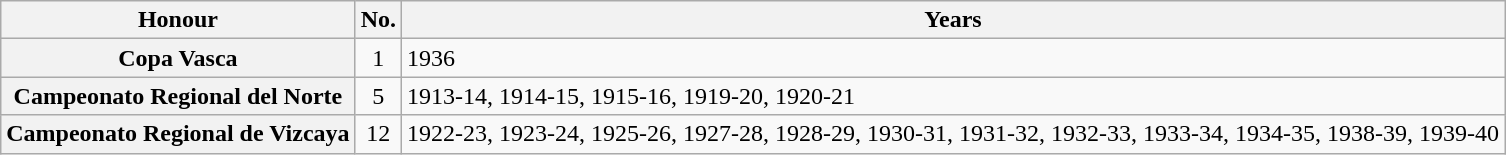<table class="wikitable plainrowheaders">
<tr>
<th scope=col>Honour</th>
<th scope=col>No.</th>
<th scope=col>Years</th>
</tr>
<tr>
<th scope=row>Copa Vasca</th>
<td align=center>1</td>
<td>1936</td>
</tr>
<tr>
<th scope=row>Campeonato Regional del Norte</th>
<td align=center>5</td>
<td>1913-14, 1914-15, 1915-16, 1919-20, 1920-21</td>
</tr>
<tr>
<th scope=row>Campeonato Regional de Vizcaya</th>
<td align=center>12</td>
<td>1922-23, 1923-24, 1925-26, 1927-28, 1928-29, 1930-31, 1931-32, 1932-33, 1933-34, 1934-35, 1938-39, 1939-40</td>
</tr>
</table>
